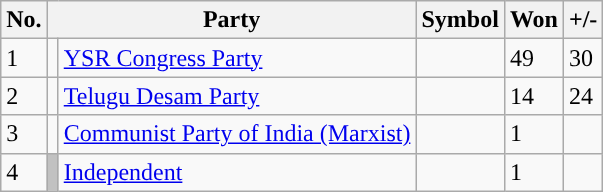<table class="sortable wikitable">
<tr>
<th>No.</th>
<th colspan="2">Party</th>
<th>Symbol</th>
<th>Won</th>
<th>+/-</th>
</tr>
<tr>
<td>1</td>
<td></td>
<td><a href='#'>YSR Congress Party</a></td>
<td></td>
<td>49</td>
<td> 30</td>
</tr>
<tr>
<td>2</td>
<td></td>
<td><a href='#'>Telugu Desam Party</a></td>
<td></td>
<td>14</td>
<td> 24</td>
</tr>
<tr>
<td>3</td>
<td></td>
<td><a href='#'>Communist Party of India (Marxist)</a></td>
<td></td>
<td>1</td>
<td></td>
</tr>
<tr>
<td>4</td>
<td bgcolor="#C1C1C1"></td>
<td><a href='#'>Independent</a></td>
<td></td>
<td>1</td>
<td></td>
</tr>
</table>
